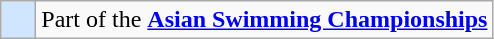<table class="wikitable">
<tr>
<td style="background:#D0E6FF;">    </td>
<td>Part of the <strong><a href='#'>Asian Swimming Championships</a></strong></td>
</tr>
</table>
